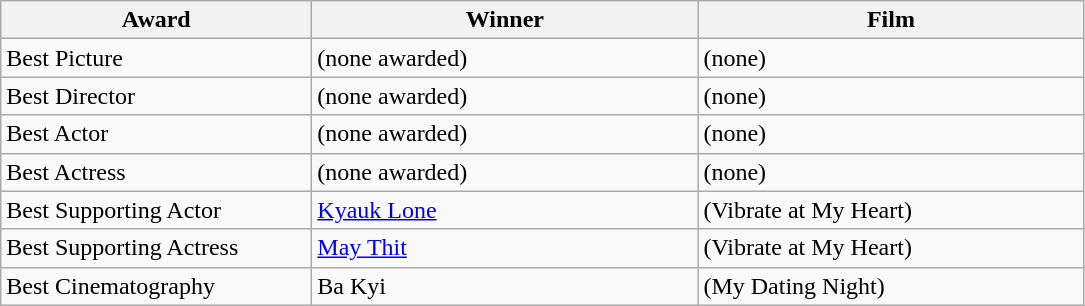<table class="wikitable">
<tr>
<th width="200"><strong>Award</strong></th>
<th width="250"><strong>Winner</strong></th>
<th width="250"><strong>Film</strong></th>
</tr>
<tr>
<td>Best Picture</td>
<td>(none awarded)</td>
<td>(none)</td>
</tr>
<tr>
<td>Best Director</td>
<td>(none awarded)</td>
<td>(none)</td>
</tr>
<tr>
<td>Best Actor</td>
<td>(none awarded)</td>
<td>(none)</td>
</tr>
<tr>
<td>Best Actress</td>
<td>(none awarded)</td>
<td>(none)</td>
</tr>
<tr>
<td>Best Supporting Actor</td>
<td><a href='#'>Kyauk Lone</a></td>
<td> (Vibrate at My Heart)</td>
</tr>
<tr>
<td>Best Supporting Actress</td>
<td><a href='#'>May Thit</a></td>
<td> (Vibrate at My Heart)</td>
</tr>
<tr>
<td>Best Cinematography</td>
<td>Ba Kyi</td>
<td> (My Dating Night)</td>
</tr>
</table>
